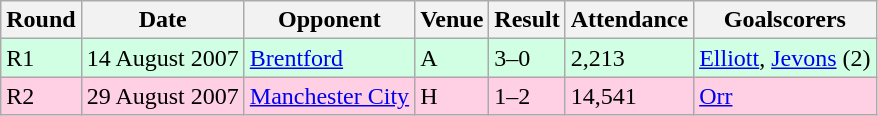<table class="wikitable">
<tr>
<th>Round</th>
<th>Date</th>
<th>Opponent</th>
<th>Venue</th>
<th>Result</th>
<th>Attendance</th>
<th>Goalscorers</th>
</tr>
<tr style="background-color: #d0ffe3;">
<td>R1</td>
<td>14 August 2007</td>
<td><a href='#'>Brentford</a></td>
<td>A</td>
<td>3–0</td>
<td>2,213</td>
<td><a href='#'>Elliott</a>, <a href='#'>Jevons</a> (2)</td>
</tr>
<tr style="background-color: #ffd0e3;">
<td>R2</td>
<td>29 August 2007</td>
<td><a href='#'>Manchester City</a></td>
<td>H</td>
<td>1–2</td>
<td>14,541</td>
<td><a href='#'>Orr</a></td>
</tr>
</table>
